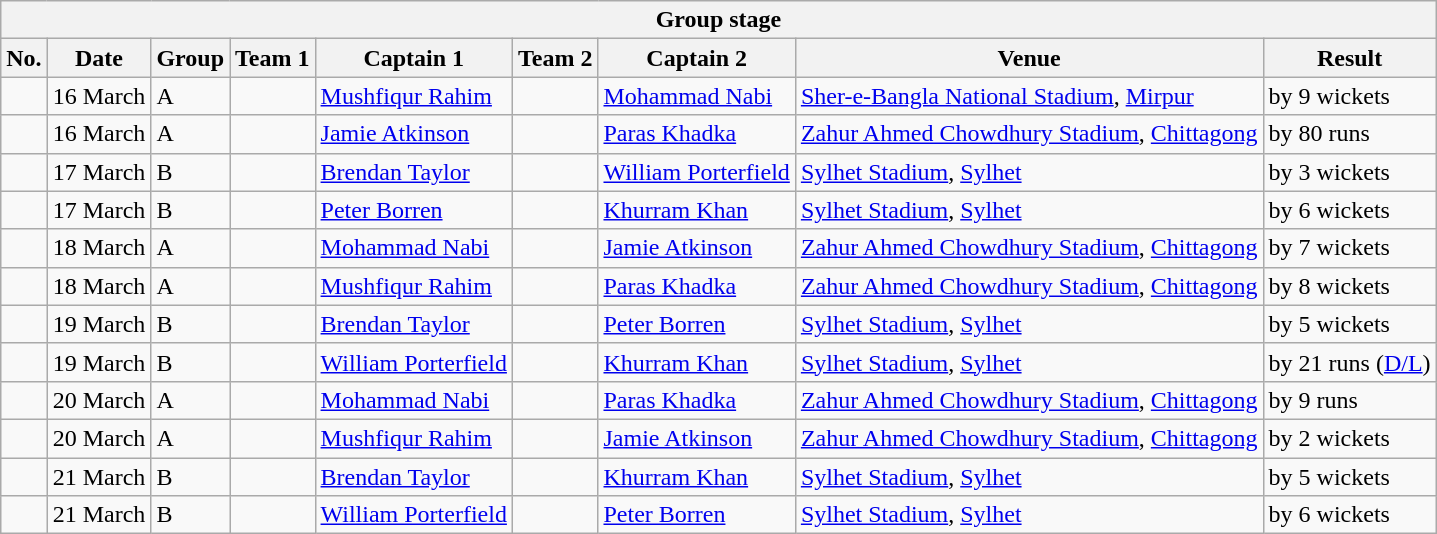<table class="wikitable">
<tr>
<th colspan="9">Group stage</th>
</tr>
<tr>
<th>No.</th>
<th>Date</th>
<th>Group</th>
<th>Team 1</th>
<th>Captain 1</th>
<th>Team 2</th>
<th>Captain 2</th>
<th>Venue</th>
<th>Result</th>
</tr>
<tr>
<td></td>
<td>16 March</td>
<td>A</td>
<td></td>
<td><a href='#'>Mushfiqur Rahim</a></td>
<td></td>
<td><a href='#'>Mohammad Nabi</a></td>
<td><a href='#'>Sher-e-Bangla National Stadium</a>, <a href='#'>Mirpur</a></td>
<td> by 9 wickets</td>
</tr>
<tr>
<td></td>
<td>16 March</td>
<td>A</td>
<td></td>
<td><a href='#'>Jamie Atkinson</a></td>
<td></td>
<td><a href='#'>Paras Khadka</a></td>
<td><a href='#'>Zahur Ahmed Chowdhury Stadium</a>, <a href='#'>Chittagong</a></td>
<td> by 80 runs</td>
</tr>
<tr>
<td></td>
<td>17 March</td>
<td>B</td>
<td></td>
<td><a href='#'>Brendan Taylor</a></td>
<td></td>
<td><a href='#'>William Porterfield</a></td>
<td><a href='#'>Sylhet Stadium</a>, <a href='#'>Sylhet</a></td>
<td> by 3 wickets</td>
</tr>
<tr>
<td></td>
<td>17 March</td>
<td>B</td>
<td></td>
<td><a href='#'>Peter Borren</a></td>
<td></td>
<td><a href='#'>Khurram Khan</a></td>
<td><a href='#'>Sylhet Stadium</a>, <a href='#'>Sylhet</a></td>
<td> by 6 wickets</td>
</tr>
<tr>
<td></td>
<td>18 March</td>
<td>A</td>
<td></td>
<td><a href='#'>Mohammad Nabi</a></td>
<td></td>
<td><a href='#'>Jamie Atkinson</a></td>
<td><a href='#'>Zahur Ahmed Chowdhury Stadium</a>, <a href='#'>Chittagong</a></td>
<td> by 7 wickets</td>
</tr>
<tr>
<td></td>
<td>18 March</td>
<td>A</td>
<td></td>
<td><a href='#'>Mushfiqur Rahim</a></td>
<td></td>
<td><a href='#'>Paras Khadka</a></td>
<td><a href='#'>Zahur Ahmed Chowdhury Stadium</a>, <a href='#'>Chittagong</a></td>
<td> by 8 wickets</td>
</tr>
<tr>
<td></td>
<td>19 March</td>
<td>B</td>
<td></td>
<td><a href='#'>Brendan Taylor</a></td>
<td></td>
<td><a href='#'>Peter Borren</a></td>
<td><a href='#'>Sylhet Stadium</a>, <a href='#'>Sylhet</a></td>
<td> by 5 wickets</td>
</tr>
<tr>
<td></td>
<td>19 March</td>
<td>B</td>
<td></td>
<td><a href='#'>William Porterfield</a></td>
<td></td>
<td><a href='#'>Khurram Khan</a></td>
<td><a href='#'>Sylhet Stadium</a>, <a href='#'>Sylhet</a></td>
<td> by 21 runs (<a href='#'>D/L</a>)</td>
</tr>
<tr>
<td></td>
<td>20 March</td>
<td>A</td>
<td></td>
<td><a href='#'>Mohammad Nabi</a></td>
<td></td>
<td><a href='#'>Paras Khadka</a></td>
<td><a href='#'>Zahur Ahmed Chowdhury Stadium</a>, <a href='#'>Chittagong</a></td>
<td> by 9 runs</td>
</tr>
<tr>
<td></td>
<td>20 March</td>
<td>A</td>
<td></td>
<td><a href='#'>Mushfiqur Rahim</a></td>
<td></td>
<td><a href='#'>Jamie Atkinson</a></td>
<td><a href='#'>Zahur Ahmed Chowdhury Stadium</a>, <a href='#'>Chittagong</a></td>
<td> by 2 wickets</td>
</tr>
<tr>
<td></td>
<td>21 March</td>
<td>B</td>
<td></td>
<td><a href='#'>Brendan Taylor</a></td>
<td></td>
<td><a href='#'>Khurram Khan</a></td>
<td><a href='#'>Sylhet Stadium</a>, <a href='#'>Sylhet</a></td>
<td> by 5 wickets</td>
</tr>
<tr>
<td></td>
<td>21 March</td>
<td>B</td>
<td></td>
<td><a href='#'>William Porterfield</a></td>
<td></td>
<td><a href='#'>Peter Borren</a></td>
<td><a href='#'>Sylhet Stadium</a>, <a href='#'>Sylhet</a></td>
<td> by 6 wickets</td>
</tr>
</table>
